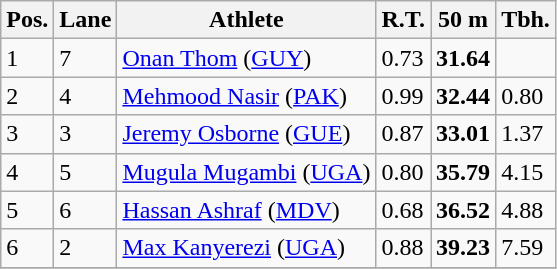<table class="wikitable">
<tr>
<th>Pos.</th>
<th>Lane</th>
<th>Athlete</th>
<th>R.T.</th>
<th>50 m</th>
<th>Tbh.</th>
</tr>
<tr>
<td>1</td>
<td>7</td>
<td> <a href='#'>Onan Thom</a> (<a href='#'>GUY</a>)</td>
<td>0.73</td>
<td><strong>31.64</strong></td>
<td> </td>
</tr>
<tr>
<td>2</td>
<td>4</td>
<td> <a href='#'>Mehmood Nasir</a> (<a href='#'>PAK</a>)</td>
<td>0.99</td>
<td><strong>32.44</strong></td>
<td>0.80</td>
</tr>
<tr>
<td>3</td>
<td>3</td>
<td> <a href='#'>Jeremy Osborne</a> (<a href='#'>GUE</a>)</td>
<td>0.87</td>
<td><strong>33.01</strong></td>
<td>1.37</td>
</tr>
<tr>
<td>4</td>
<td>5</td>
<td> <a href='#'>Mugula Mugambi</a> (<a href='#'>UGA</a>)</td>
<td>0.80</td>
<td><strong>35.79</strong></td>
<td>4.15</td>
</tr>
<tr>
<td>5</td>
<td>6</td>
<td> <a href='#'>Hassan Ashraf</a> (<a href='#'>MDV</a>)</td>
<td>0.68</td>
<td><strong>36.52</strong></td>
<td>4.88</td>
</tr>
<tr>
<td>6</td>
<td>2</td>
<td> <a href='#'>Max Kanyerezi</a> (<a href='#'>UGA</a>)</td>
<td>0.88</td>
<td><strong>39.23</strong></td>
<td>7.59</td>
</tr>
<tr>
</tr>
</table>
